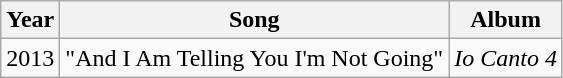<table class="wikitable">
<tr>
<th>Year</th>
<th>Song</th>
<th>Album</th>
</tr>
<tr>
<td>2013</td>
<td>"And I Am Telling You I'm Not Going"</td>
<td><em>Io Canto 4</em></td>
</tr>
</table>
